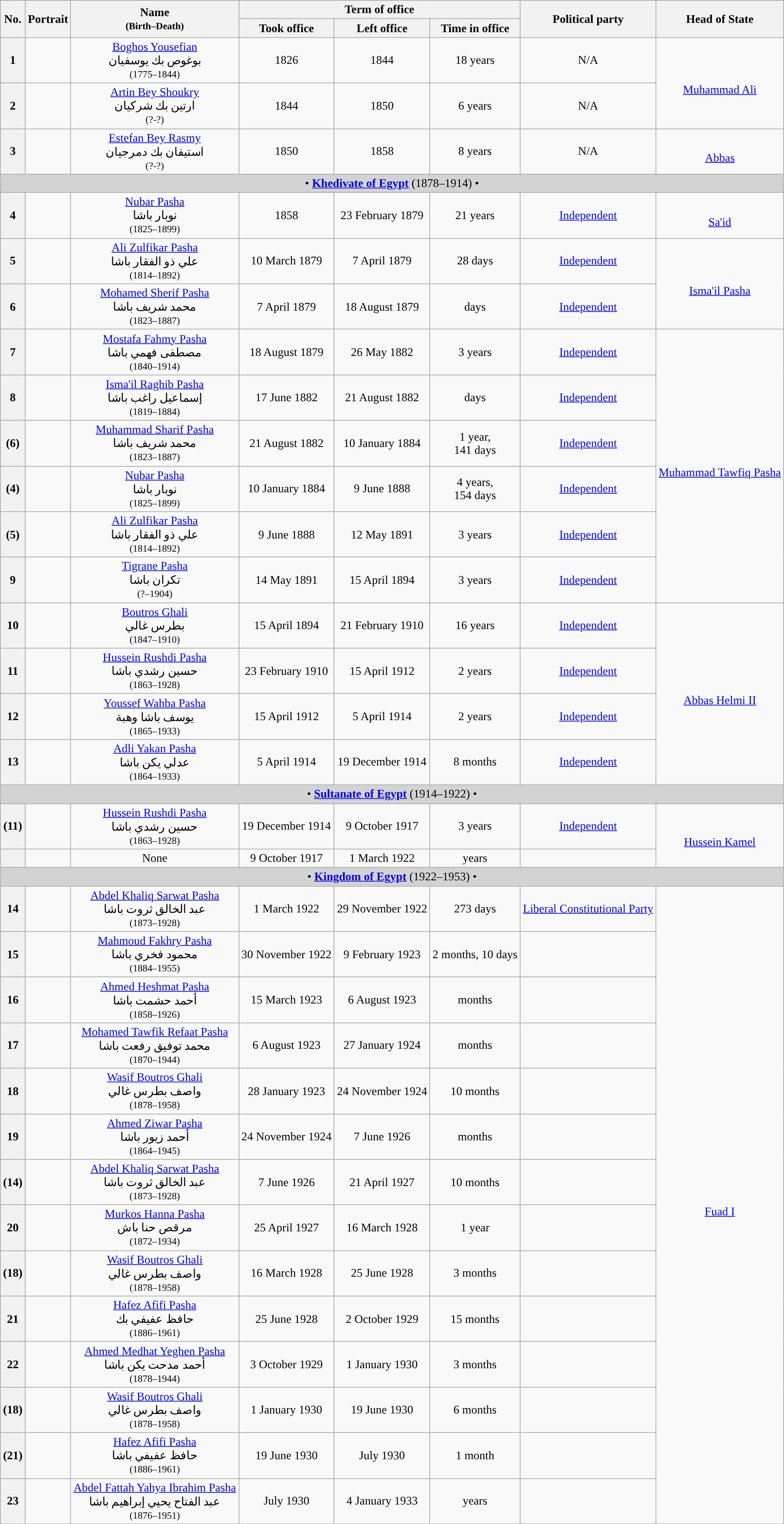<table class="wikitable" style="text-align:center">
<tr>
<th rowspan="2">No.</th>
<th rowspan="2">Portrait</th>
<th rowspan="2">Name<br><small>(Birth–Death)</small></th>
<th colspan="3">Term of office</th>
<th rowspan="2">Political party</th>
<th rowspan="2">Head of State</th>
</tr>
<tr>
<th>Took office</th>
<th>Left office</th>
<th>Time in office</th>
</tr>
<tr>
<th style="background:">1</th>
<td></td>
<td><a href='#'>Boghos Yousefian</a><br>بوغوص بك يوسفيان<br><small>(1775–1844)</small></td>
<td>1826</td>
<td>1844</td>
<td>18 years</td>
<td>N/A</td>
<td rowspan="2"><br><a href='#'>Muhammad Ali</a></td>
</tr>
<tr>
<th style="background:">2</th>
<td></td>
<td><a href='#'>Artin Bey Shoukry</a><br>ارتين بك شركيان<br><small>(?-?)</small></td>
<td>1844</td>
<td>1850</td>
<td>6 years</td>
<td>N/A</td>
</tr>
<tr>
<th style="background:">3</th>
<td></td>
<td><a href='#'>Estefan Bey Rasmy</a><br>استيفان بك دمرجيان<br><small>(?-?)</small></td>
<td>1850</td>
<td>1858</td>
<td>8 years</td>
<td>N/A</td>
<td rowspan="1"><br><a href='#'>Abbas</a></td>
</tr>
<tr>
<td colspan="9" bgcolor="lightgrey" align="center"> • <strong><a href='#'>Khedivate of Egypt</a></strong> (1878–1914) • </td>
</tr>
<tr>
<th style="background:">4</th>
<td></td>
<td><a href='#'>Nubar Pasha</a><br>نوبار باشا<br><small>(1825–1899)</small></td>
<td>1858</td>
<td>23 February 1879</td>
<td>21 years</td>
<td><a href='#'>Independent</a></td>
<td rowspan="1"><br><a href='#'>Sa'id</a></td>
</tr>
<tr>
<th style="background:">5</th>
<td></td>
<td><a href='#'>Ali Zulfikar Pasha</a><br>علي ذو الفقار باشا<br><small>(1814–1892)</small></td>
<td>10 March 1879</td>
<td>7 April 1879</td>
<td>28 days</td>
<td><a href='#'>Independent</a></td>
<td rowspan="2"><br><a href='#'>Isma'il Pasha</a></td>
</tr>
<tr>
<th style="background:">6</th>
<td></td>
<td><a href='#'>Mohamed Sherif Pasha</a><br>محمد شريف باشا<br><small>(1823–1887)</small></td>
<td>7 April 1879</td>
<td>18 August 1879</td>
<td>days</td>
<td><a href='#'>Independent</a></td>
</tr>
<tr>
<th style="background:">7</th>
<td></td>
<td><a href='#'>Mostafa Fahmy Pasha</a><br>مصطفى فهمي باشا<br><small>(1840–1914)</small></td>
<td>18 August 1879</td>
<td>26 May 1882</td>
<td>3 years</td>
<td><a href='#'>Independent</a></td>
<td rowspan="6"><br><a href='#'>Muhammad Tawfiq Pasha</a></td>
</tr>
<tr>
<th style="background:">8</th>
<td></td>
<td><a href='#'>Isma'il Raghib Pasha</a><br>إسماعيل راغب باشا<br><small>(1819–1884)</small></td>
<td>17 June 1882</td>
<td>21 August 1882</td>
<td>days</td>
<td><a href='#'>Independent</a></td>
</tr>
<tr>
<th style="background:">(6)</th>
<td></td>
<td><a href='#'>Muhammad Sharif Pasha</a><br>محمد شريف باشا<br><small>(1823–1887)</small></td>
<td>21 August 1882</td>
<td>10 January 1884</td>
<td>1 year,<br>141 days</td>
<td><a href='#'>Independent</a></td>
</tr>
<tr>
<th style="background:">(4)</th>
<td></td>
<td><a href='#'>Nubar Pasha</a><br>نوبار باشا<br><small>(1825–1899)</small></td>
<td>10 January 1884</td>
<td>9 June 1888</td>
<td>4 years,<br>154 days</td>
<td><a href='#'>Independent</a></td>
</tr>
<tr>
<th style="background:">(5)</th>
<td></td>
<td><a href='#'>Ali Zulfikar Pasha</a><br>علي ذو الفقار باشا<br><small>(1814–1892)</small></td>
<td>9 June 1888</td>
<td>12 May 1891</td>
<td>3 years</td>
<td><a href='#'>Independent</a></td>
</tr>
<tr>
<th style="background:">9</th>
<td></td>
<td><a href='#'>Tigrane Pasha</a><br>تكران باشا<br><small>(?–1904)</small></td>
<td>14 May 1891</td>
<td>15 April 1894</td>
<td>3 years</td>
<td><a href='#'>Independent</a></td>
</tr>
<tr>
<th style="background:">10</th>
<td></td>
<td><a href='#'>Boutros Ghali</a><br>بطرس غالي<br><small>(1847–1910)</small></td>
<td>15 April 1894</td>
<td>21 February 1910 <br></td>
<td>16 years</td>
<td><a href='#'>Independent</a></td>
<td rowspan="4"><br><a href='#'>Abbas Helmi II</a></td>
</tr>
<tr>
<th style="background:">11</th>
<td></td>
<td><a href='#'>Hussein Rushdi Pasha</a><br>حسين رشدي باشا<br><small>(1863–1928)</small></td>
<td>23 February 1910</td>
<td>15 April 1912</td>
<td>2 years</td>
<td><a href='#'>Independent</a></td>
</tr>
<tr>
<th style="background:">12</th>
<td></td>
<td><a href='#'>Youssef Wahba Pasha</a><br>يوسف باشا وهبة<br><small>(1865–1933)</small></td>
<td>15 April 1912</td>
<td>5 April 1914</td>
<td>2 years</td>
<td><a href='#'>Independent</a></td>
</tr>
<tr>
<th style="background:">13</th>
<td></td>
<td><a href='#'>Adli Yakan Pasha</a><br>عدلي يكن باشا<br><small>(1864–1933)</small></td>
<td>5 April 1914</td>
<td>19 December 1914</td>
<td>8 months</td>
<td><a href='#'>Independent</a></td>
</tr>
<tr>
<td colspan="9" bgcolor="lightgrey" align="center"> • <strong><a href='#'>Sultanate of Egypt</a></strong> (1914–1922) • </td>
</tr>
<tr>
<th style="background:">(11)</th>
<td></td>
<td><a href='#'>Hussein Rushdi Pasha</a><br>حسين رشدي باشا<br><small>(1863–1928)</small></td>
<td>19 December 1914</td>
<td>9 October 1917</td>
<td>3 years</td>
<td><a href='#'>Independent</a></td>
<td rowspan="2"><br><a href='#'>Hussein Kamel</a></td>
</tr>
<tr>
<th style="background:"></th>
<td></td>
<td>None</td>
<td>9 October 1917</td>
<td>1 March 1922</td>
<td> years</td>
<td></td>
</tr>
<tr>
<td colspan="9" bgcolor="lightgrey" align="center"> • <strong><a href='#'>Kingdom of Egypt</a></strong> (1922–1953) • </td>
</tr>
<tr>
<th style="background:">14</th>
<td></td>
<td><a href='#'>Abdel Khaliq Sarwat Pasha</a><br>عبد الخالق ثروت باشا<br><small>(1873–1928)</small></td>
<td>1 March 1922</td>
<td>29 November 1922</td>
<td>273 days</td>
<td><a href='#'>Liberal Constitutional Party</a></td>
<td rowspan="15"><br><a href='#'>Fuad I</a></td>
</tr>
<tr>
<th style="background:">15</th>
<td></td>
<td><a href='#'>Mahmoud Fakhry Pasha</a><br>محمود فخري باشا<br><small>(1884–1955)</small></td>
<td>30 November 1922</td>
<td>9 February 1923</td>
<td>2 months, 10 days</td>
<td></td>
</tr>
<tr>
<th style="background:">16</th>
<td></td>
<td><a href='#'>Ahmed Heshmat Pasha</a><br>أحمد حشمت باشا<br><small>(1858–1926)</small></td>
<td>15 March 1923</td>
<td>6 August 1923</td>
<td> months</td>
<td></td>
</tr>
<tr>
<th style="background:">17</th>
<td></td>
<td><a href='#'>Mohamed Tawfik Refaat Pasha</a><br>محمد توفيق رفعت باشا<br><small>(1870–1944)</small></td>
<td>6 August 1923</td>
<td>27 January 1924</td>
<td> months</td>
<td></td>
</tr>
<tr>
<th style="background:">18</th>
<td></td>
<td><a href='#'>Wasif Boutros Ghali</a><br>واصف بطرس غالي<br><small>(1878–1958)</small></td>
<td>28 January 1923</td>
<td>24 November 1924</td>
<td>10 months</td>
<td></td>
</tr>
<tr>
<th style="background:">19</th>
<td></td>
<td><a href='#'>Ahmed Ziwar Pasha</a><br>أحمد زيور باشا<br><small>(1864–1945)</small></td>
<td>24 November 1924</td>
<td>7 June 1926</td>
<td> months</td>
<td></td>
</tr>
<tr>
<th style="background:">(14)</th>
<td></td>
<td><a href='#'>Abdel Khaliq Sarwat Pasha</a><br>عبد الخالق ثروت باشا<br><small>(1873–1928)</small></td>
<td>7 June 1926</td>
<td>21 April 1927</td>
<td>10 months</td>
<td></td>
</tr>
<tr>
<th style="background:">20</th>
<td></td>
<td><a href='#'>Murkos Hanna Pasha</a><br> مرقص حنا باش<br><small>(1872–1934)</small></td>
<td>25 April 1927</td>
<td>16 March 1928</td>
<td>1 year</td>
<td></td>
</tr>
<tr>
<th style="background:">(18)</th>
<td></td>
<td><a href='#'>Wasif Boutros Ghali</a><br>واصف بطرس غالي<br><small>(1878–1958)</small></td>
<td>16 March 1928</td>
<td>25 June 1928</td>
<td>3 months</td>
<td></td>
</tr>
<tr>
<th style="background:">21</th>
<td></td>
<td><a href='#'>Hafez Afifi Pasha</a><br>حافظ عفيفي بك<br><small>(1886–1961)</small></td>
<td>25 June 1928</td>
<td>2 October 1929</td>
<td>15 months</td>
<td></td>
</tr>
<tr>
<th style="background:">22</th>
<td></td>
<td><a href='#'>Ahmed Medhat Yeghen Pasha</a><br>أحمد مدحت يكن باشا<br><small>(1878–1944)</small></td>
<td>3 October 1929</td>
<td>1 January 1930</td>
<td>3 months</td>
<td></td>
</tr>
<tr>
<th style="background:">(18)</th>
<td></td>
<td><a href='#'>Wasif Boutros Ghali</a><br>واصف بطرس غالي<br><small>(1878–1958)</small></td>
<td>1 January 1930</td>
<td>19 June 1930</td>
<td>6 months</td>
<td></td>
</tr>
<tr>
<th style="background:">(21)</th>
<td></td>
<td><a href='#'>Hafez Afifi Pasha</a><br>حافظ عفيفي باشا<br><small>(1886–1961)</small></td>
<td>19 June 1930</td>
<td>July 1930</td>
<td>1 month</td>
<td></td>
</tr>
<tr>
<th style="background:">23</th>
<td></td>
<td><a href='#'>Abdel Fattah Yahya Ibrahim Pasha</a><br>عبد الفتاح يحيي إبراهيم باشا<br><small>(1876–1951)</small></td>
<td>July 1930</td>
<td>4 January 1933</td>
<td> years</td>
<td></td>
</tr>
<tr>
</tr>
</table>
